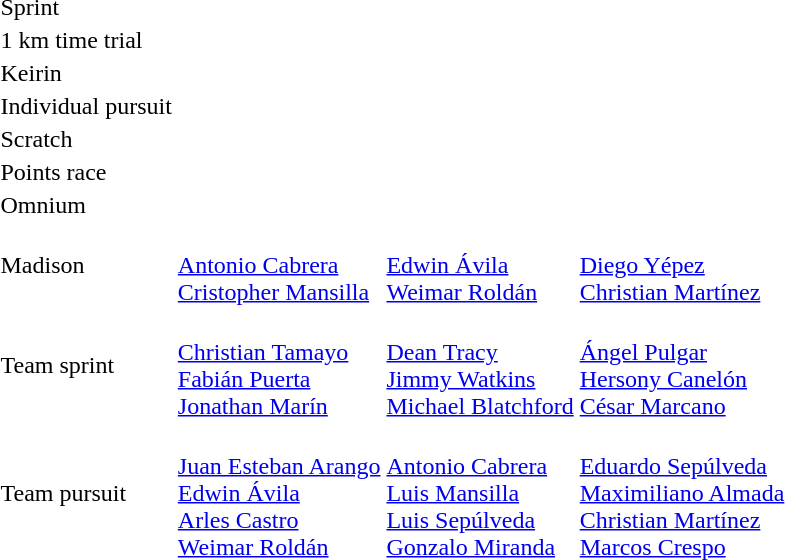<table>
<tr>
<td>Sprint</td>
<td></td>
<td></td>
<td></td>
</tr>
<tr>
<td>1 km time trial</td>
<td></td>
<td></td>
<td></td>
</tr>
<tr>
<td>Keirin</td>
<td></td>
<td></td>
<td></td>
</tr>
<tr>
<td>Individual pursuit</td>
<td></td>
<td></td>
<td></td>
</tr>
<tr>
<td>Scratch</td>
<td></td>
<td></td>
<td></td>
</tr>
<tr>
<td>Points race</td>
<td></td>
<td></td>
<td></td>
</tr>
<tr>
<td>Omnium</td>
<td></td>
<td></td>
<td></td>
</tr>
<tr>
<td>Madison</td>
<td><br><a href='#'>Antonio Cabrera</a><br><a href='#'>Cristopher Mansilla</a></td>
<td><br><a href='#'>Edwin Ávila</a><br><a href='#'>Weimar Roldán</a></td>
<td><br><a href='#'>Diego Yépez</a><br><a href='#'>Christian Martínez</a></td>
</tr>
<tr>
<td>Team sprint</td>
<td><br><a href='#'>Christian Tamayo</a><br><a href='#'>Fabián Puerta</a><br><a href='#'>Jonathan Marín</a></td>
<td><br><a href='#'>Dean Tracy</a><br><a href='#'>Jimmy Watkins</a><br><a href='#'>Michael Blatchford</a></td>
<td><br><a href='#'>Ángel Pulgar</a><br><a href='#'>Hersony Canelón</a><br><a href='#'>César Marcano</a></td>
</tr>
<tr>
<td>Team pursuit</td>
<td><br><a href='#'>Juan Esteban Arango</a><br><a href='#'>Edwin Ávila</a><br><a href='#'>Arles Castro</a><br><a href='#'>Weimar Roldán</a></td>
<td><br><a href='#'>Antonio Cabrera</a><br><a href='#'>Luis Mansilla</a><br><a href='#'>Luis Sepúlveda</a><br><a href='#'>Gonzalo Miranda</a></td>
<td><br><a href='#'>Eduardo Sepúlveda</a><br><a href='#'>Maximiliano Almada</a><br><a href='#'>Christian Martínez</a><br><a href='#'>Marcos Crespo</a></td>
</tr>
</table>
